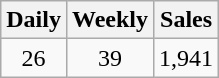<table class="wikitable">
<tr>
<th>Daily</th>
<th>Weekly</th>
<th>Sales</th>
</tr>
<tr>
<td align="center">26</td>
<td align="center">39</td>
<td>1,941</td>
</tr>
</table>
